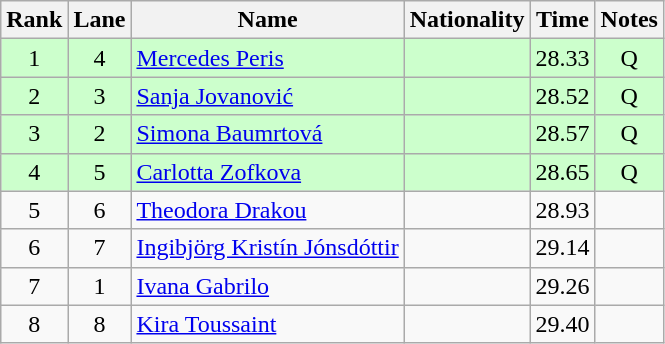<table class="wikitable sortable" style="text-align:center">
<tr>
<th>Rank</th>
<th>Lane</th>
<th>Name</th>
<th>Nationality</th>
<th>Time</th>
<th>Notes</th>
</tr>
<tr bgcolor=ccffcc>
<td>1</td>
<td>4</td>
<td align=left><a href='#'>Mercedes Peris</a></td>
<td align=left></td>
<td>28.33</td>
<td>Q</td>
</tr>
<tr bgcolor=ccffcc>
<td>2</td>
<td>3</td>
<td align=left><a href='#'>Sanja Jovanović</a></td>
<td align=left></td>
<td>28.52</td>
<td>Q</td>
</tr>
<tr bgcolor=ccffcc>
<td>3</td>
<td>2</td>
<td align=left><a href='#'>Simona Baumrtová</a></td>
<td align=left></td>
<td>28.57</td>
<td>Q</td>
</tr>
<tr bgcolor=ccffcc>
<td>4</td>
<td>5</td>
<td align=left><a href='#'>Carlotta Zofkova</a></td>
<td align=left></td>
<td>28.65</td>
<td>Q</td>
</tr>
<tr>
<td>5</td>
<td>6</td>
<td align=left><a href='#'>Theodora Drakou</a></td>
<td align=left></td>
<td>28.93</td>
<td></td>
</tr>
<tr>
<td>6</td>
<td>7</td>
<td align=left><a href='#'>Ingibjörg Kristín Jónsdóttir</a></td>
<td align=left></td>
<td>29.14</td>
<td></td>
</tr>
<tr>
<td>7</td>
<td>1</td>
<td align=left><a href='#'>Ivana Gabrilo</a></td>
<td align=left></td>
<td>29.26</td>
<td></td>
</tr>
<tr>
<td>8</td>
<td>8</td>
<td align=left><a href='#'>Kira Toussaint</a></td>
<td align=left></td>
<td>29.40</td>
<td></td>
</tr>
</table>
